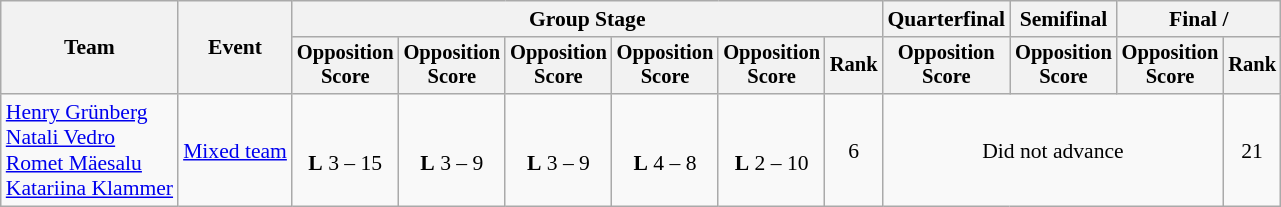<table class="wikitable" style="font-size:90%">
<tr>
<th rowspan=2>Team</th>
<th rowspan=2>Event</th>
<th colspan=6>Group Stage</th>
<th>Quarterfinal</th>
<th>Semifinal</th>
<th colspan=2>Final / </th>
</tr>
<tr style="font-size:95%">
<th>Opposition<br>Score</th>
<th>Opposition<br>Score</th>
<th>Opposition<br>Score</th>
<th>Opposition<br>Score</th>
<th>Opposition<br>Score</th>
<th>Rank</th>
<th>Opposition<br>Score</th>
<th>Opposition<br>Score</th>
<th>Opposition<br>Score</th>
<th>Rank</th>
</tr>
<tr align=center>
<td align=left><a href='#'>Henry Grünberg</a><br><a href='#'>Natali Vedro</a><br><a href='#'>Romet Mäesalu</a><br><a href='#'>Katariina Klammer</a></td>
<td align=left><a href='#'>Mixed team</a></td>
<td><br><strong>L</strong> 3 – 15</td>
<td><br><strong>L</strong> 3 – 9</td>
<td><br><strong>L</strong> 3 – 9</td>
<td><br><strong>L</strong> 4 – 8</td>
<td><br><strong>L</strong> 2 – 10</td>
<td>6</td>
<td align=center colspan=3>Did not advance</td>
<td>21</td>
</tr>
</table>
